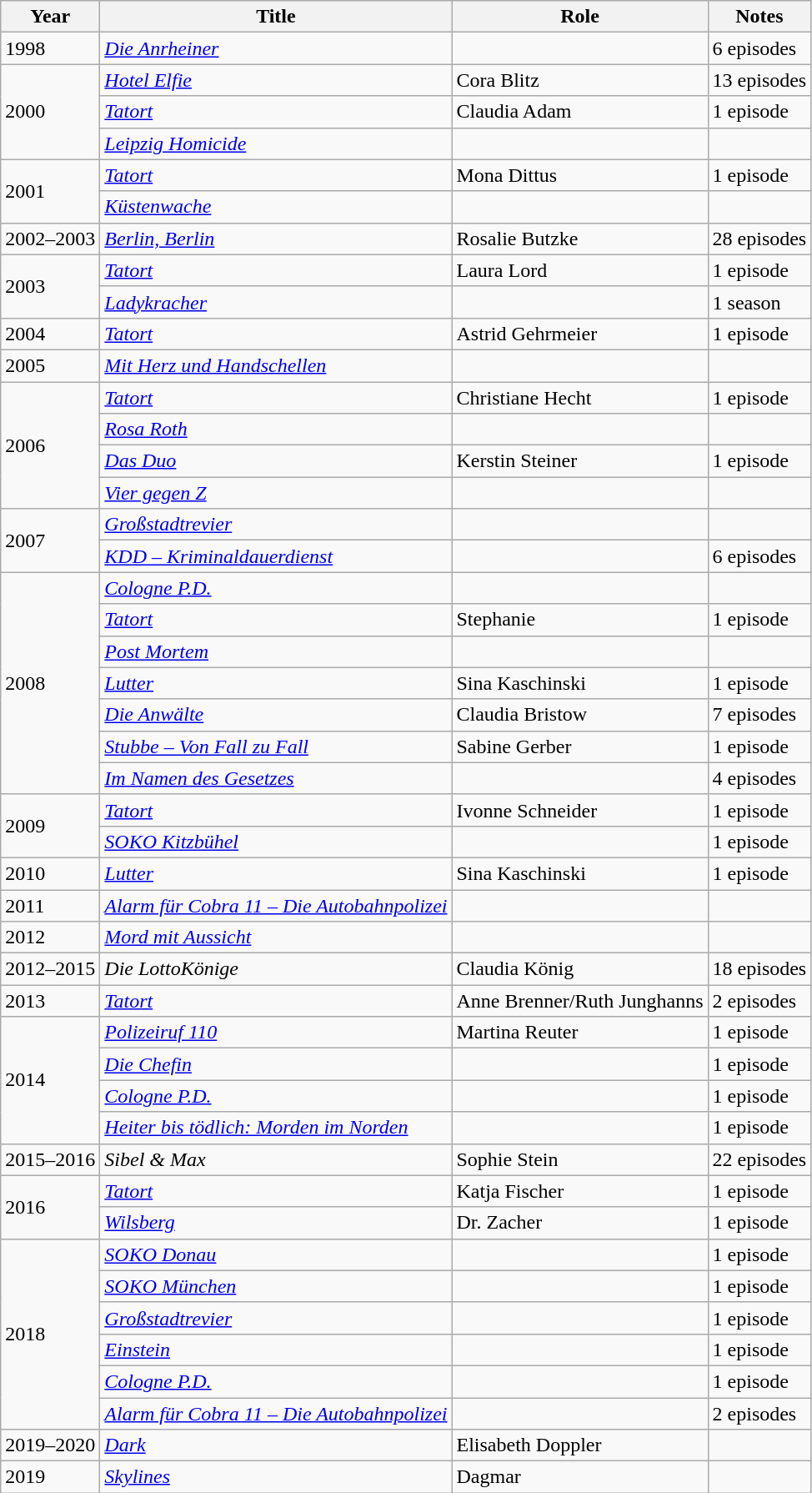<table class="wikitable sortable">
<tr>
<th>Year</th>
<th>Title</th>
<th>Role</th>
<th class="unsortable">Notes</th>
</tr>
<tr>
<td>1998</td>
<td><em><a href='#'>Die Anrheiner</a></em></td>
<td></td>
<td>6 episodes</td>
</tr>
<tr>
<td rowspan=3>2000</td>
<td><em><a href='#'>Hotel Elfie</a></em></td>
<td>Cora Blitz</td>
<td>13 episodes</td>
</tr>
<tr>
<td><em><a href='#'>Tatort</a></em></td>
<td>Claudia Adam</td>
<td>1 episode</td>
</tr>
<tr>
<td><em><a href='#'>Leipzig Homicide</a></em></td>
<td></td>
<td></td>
</tr>
<tr>
<td rowspan=2>2001</td>
<td><em><a href='#'>Tatort</a></em></td>
<td>Mona Dittus</td>
<td>1 episode</td>
</tr>
<tr>
<td><em><a href='#'>Küstenwache</a></em></td>
<td></td>
<td></td>
</tr>
<tr>
<td>2002–2003</td>
<td><em><a href='#'>Berlin, Berlin</a></em></td>
<td>Rosalie Butzke</td>
<td>28 episodes</td>
</tr>
<tr>
<td rowspan=2>2003</td>
<td><em><a href='#'>Tatort</a></em></td>
<td>Laura Lord</td>
<td>1 episode</td>
</tr>
<tr>
<td><em><a href='#'>Ladykracher</a></em></td>
<td></td>
<td>1 season</td>
</tr>
<tr>
<td>2004</td>
<td><em><a href='#'>Tatort</a></em></td>
<td>Astrid Gehrmeier</td>
<td>1 episode</td>
</tr>
<tr>
<td>2005</td>
<td><em><a href='#'>Mit Herz und Handschellen</a></em></td>
<td></td>
<td></td>
</tr>
<tr>
<td rowspan=4>2006</td>
<td><em><a href='#'>Tatort</a></em></td>
<td>Christiane Hecht</td>
<td>1 episode</td>
</tr>
<tr>
<td><em><a href='#'>Rosa Roth</a></em></td>
<td></td>
<td></td>
</tr>
<tr>
<td><em><a href='#'>Das Duo</a></em></td>
<td>Kerstin Steiner</td>
<td>1 episode</td>
</tr>
<tr>
<td><em><a href='#'>Vier gegen Z</a></em></td>
<td></td>
<td></td>
</tr>
<tr>
<td rowspan=2>2007</td>
<td><em><a href='#'>Großstadtrevier</a></em></td>
<td></td>
<td></td>
</tr>
<tr>
<td><em><a href='#'>KDD – Kriminaldauerdienst</a></em></td>
<td></td>
<td>6 episodes</td>
</tr>
<tr>
<td rowspan=7>2008</td>
<td><em><a href='#'>Cologne P.D.</a></em></td>
<td></td>
<td></td>
</tr>
<tr>
<td><em><a href='#'>Tatort</a></em></td>
<td>Stephanie</td>
<td>1 episode</td>
</tr>
<tr>
<td><em><a href='#'>Post Mortem</a></em></td>
<td></td>
<td></td>
</tr>
<tr>
<td><em><a href='#'>Lutter</a></em></td>
<td>Sina Kaschinski</td>
<td>1 episode</td>
</tr>
<tr>
<td><em><a href='#'>Die Anwälte</a></em></td>
<td>Claudia Bristow</td>
<td>7 episodes</td>
</tr>
<tr>
<td><em><a href='#'>Stubbe – Von Fall zu Fall</a></em></td>
<td>Sabine Gerber</td>
<td>1 episode</td>
</tr>
<tr>
<td><em><a href='#'>Im Namen des Gesetzes</a></em></td>
<td></td>
<td>4 episodes</td>
</tr>
<tr>
<td rowspan=2>2009</td>
<td><em><a href='#'>Tatort</a></em></td>
<td>Ivonne Schneider</td>
<td>1 episode</td>
</tr>
<tr>
<td><em><a href='#'>SOKO Kitzbühel</a></em></td>
<td></td>
<td>1 episode</td>
</tr>
<tr>
<td>2010</td>
<td><em><a href='#'>Lutter</a></em></td>
<td>Sina Kaschinski</td>
<td>1 episode</td>
</tr>
<tr>
<td>2011</td>
<td><em><a href='#'>Alarm für Cobra 11 – Die Autobahnpolizei</a></em></td>
<td></td>
<td></td>
</tr>
<tr>
<td>2012</td>
<td><em><a href='#'>Mord mit Aussicht</a></em></td>
<td></td>
<td></td>
</tr>
<tr>
<td>2012–2015</td>
<td><em>Die LottoKönige</em></td>
<td>Claudia König</td>
<td>18 episodes</td>
</tr>
<tr>
<td>2013</td>
<td><em><a href='#'>Tatort</a></em></td>
<td>Anne Brenner/Ruth Junghanns</td>
<td>2 episodes</td>
</tr>
<tr>
<td rowspan=4>2014</td>
<td><em><a href='#'>Polizeiruf 110</a></em></td>
<td>Martina Reuter</td>
<td>1 episode</td>
</tr>
<tr>
<td><em><a href='#'>Die Chefin</a></em></td>
<td></td>
<td>1 episode</td>
</tr>
<tr>
<td><em><a href='#'>Cologne P.D.</a></em></td>
<td></td>
<td>1 episode</td>
</tr>
<tr>
<td><em><a href='#'>Heiter bis tödlich: Morden im Norden</a></em></td>
<td></td>
<td>1 episode</td>
</tr>
<tr>
<td>2015–2016</td>
<td><em>Sibel & Max</em></td>
<td>Sophie Stein</td>
<td>22 episodes</td>
</tr>
<tr>
<td rowspan=2>2016</td>
<td><em><a href='#'>Tatort</a></em></td>
<td>Katja Fischer</td>
<td>1 episode</td>
</tr>
<tr>
<td><em><a href='#'>Wilsberg</a></em></td>
<td>Dr. Zacher</td>
<td>1 episode</td>
</tr>
<tr>
<td rowspan=6>2018</td>
<td><em><a href='#'>SOKO Donau</a></em></td>
<td></td>
<td>1 episode</td>
</tr>
<tr>
<td><em><a href='#'>SOKO München</a></em></td>
<td></td>
<td>1 episode</td>
</tr>
<tr>
<td><em><a href='#'>Großstadtrevier</a></em></td>
<td></td>
<td>1 episode</td>
</tr>
<tr>
<td><em><a href='#'>Einstein</a></em></td>
<td></td>
<td>1 episode</td>
</tr>
<tr>
<td><em><a href='#'>Cologne P.D.</a></em></td>
<td></td>
<td>1 episode</td>
</tr>
<tr>
<td><em><a href='#'>Alarm für Cobra 11 – Die Autobahnpolizei</a></em></td>
<td></td>
<td>2 episodes</td>
</tr>
<tr>
<td>2019–2020</td>
<td><em><a href='#'>Dark</a></em></td>
<td>Elisabeth Doppler</td>
<td></td>
</tr>
<tr>
<td>2019</td>
<td><em><a href='#'>Skylines</a></em></td>
<td>Dagmar</td>
<td></td>
</tr>
</table>
